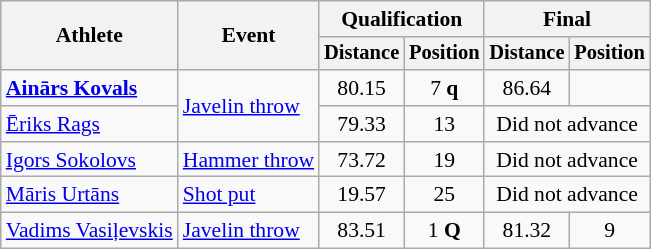<table class=wikitable style="font-size:90%">
<tr>
<th rowspan="2">Athlete</th>
<th rowspan="2">Event</th>
<th colspan="2">Qualification</th>
<th colspan="2">Final</th>
</tr>
<tr style="font-size:95%">
<th>Distance</th>
<th>Position</th>
<th>Distance</th>
<th>Position</th>
</tr>
<tr align=center>
<td align=left><strong><a href='#'>Ainārs Kovals</a></strong></td>
<td align=left rowspan=2><a href='#'>Javelin throw</a></td>
<td>80.15</td>
<td>7 <strong>q</strong></td>
<td>86.64</td>
<td></td>
</tr>
<tr align=center>
<td align=left><a href='#'>Ēriks Rags</a></td>
<td>79.33</td>
<td>13</td>
<td colspan=2>Did not advance</td>
</tr>
<tr align=center>
<td align=left><a href='#'>Igors Sokolovs</a></td>
<td align=left><a href='#'>Hammer throw</a></td>
<td>73.72</td>
<td>19</td>
<td colspan=2>Did not advance</td>
</tr>
<tr align=center>
<td align=left><a href='#'>Māris Urtāns</a></td>
<td align=left><a href='#'>Shot put</a></td>
<td>19.57</td>
<td>25</td>
<td colspan=2>Did not advance</td>
</tr>
<tr align=center>
<td align=left><a href='#'>Vadims Vasiļevskis</a></td>
<td align=left><a href='#'>Javelin throw</a></td>
<td>83.51</td>
<td>1 <strong>Q</strong></td>
<td>81.32</td>
<td>9</td>
</tr>
</table>
